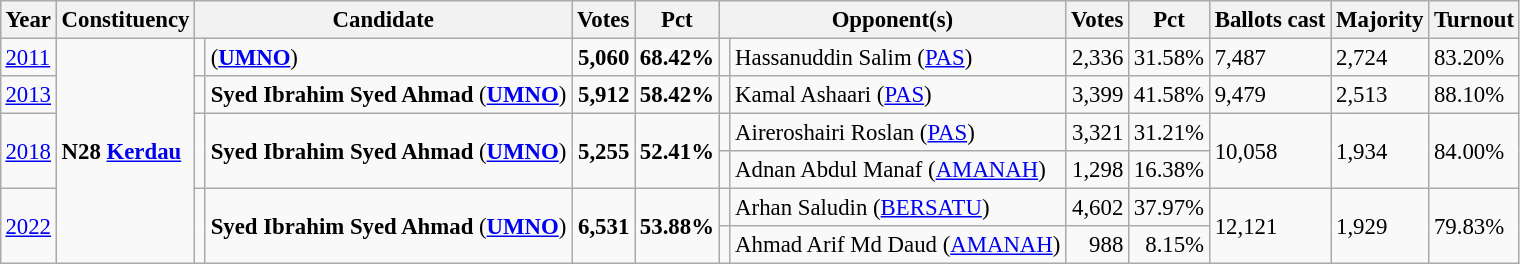<table class="wikitable" style="margin:0.5em ; font-size:95%">
<tr>
<th>Year</th>
<th>Constituency</th>
<th colspan=2>Candidate</th>
<th>Votes</th>
<th>Pct</th>
<th colspan=2>Opponent(s)</th>
<th>Votes</th>
<th>Pct</th>
<th>Ballots cast</th>
<th>Majority</th>
<th>Turnout</th>
</tr>
<tr>
<td><a href='#'>2011</a></td>
<td rowspan="6"><strong>N28 <a href='#'>Kerdau</a></strong></td>
<td></td>
<td> (<a href='#'><strong>UMNO</strong></a>)</td>
<td align="right"><strong>5,060</strong></td>
<td><strong>68.42%</strong></td>
<td></td>
<td>Hassanuddin Salim (<a href='#'>PAS</a>)</td>
<td align="right">2,336</td>
<td>31.58%</td>
<td>7,487</td>
<td>2,724</td>
<td>83.20%</td>
</tr>
<tr>
<td><a href='#'>2013</a></td>
<td></td>
<td><strong>Syed Ibrahim Syed Ahmad</strong> (<a href='#'><strong>UMNO</strong></a>)</td>
<td align="right"><strong>5,912</strong></td>
<td><strong>58.42%</strong></td>
<td></td>
<td>Kamal Ashaari (<a href='#'>PAS</a>)</td>
<td align="right">3,399</td>
<td>41.58%</td>
<td>9,479</td>
<td>2,513</td>
<td>88.10%</td>
</tr>
<tr>
<td rowspan=2><a href='#'>2018</a></td>
<td rowspan=2 ></td>
<td rowspan=2><strong>Syed Ibrahim Syed Ahmad</strong> (<a href='#'><strong>UMNO</strong></a>)</td>
<td rowspan=2 align="right"><strong>5,255</strong></td>
<td rowspan=2><strong>52.41%</strong></td>
<td></td>
<td>Aireroshairi Roslan (<a href='#'>PAS</a>)</td>
<td align="right">3,321</td>
<td>31.21%</td>
<td rowspan=2>10,058</td>
<td rowspan=2>1,934</td>
<td rowspan=2>84.00%</td>
</tr>
<tr>
<td></td>
<td>Adnan Abdul Manaf (<a href='#'>AMANAH</a>)</td>
<td align="right">1,298</td>
<td>16.38%</td>
</tr>
<tr>
<td rowspan="2"><a href='#'>2022</a></td>
<td rowspan="2" ></td>
<td rowspan="2"><strong>Syed Ibrahim Syed Ahmad</strong> (<a href='#'><strong>UMNO</strong></a>)</td>
<td rowspan="2" align=right><strong>6,531</strong></td>
<td rowspan="2"><strong>53.88%</strong></td>
<td bgcolor=></td>
<td>Arhan Saludin (<a href='#'>BERSATU</a>)</td>
<td align=right>4,602</td>
<td>37.97%</td>
<td rowspan="2">12,121</td>
<td rowspan="2">1,929</td>
<td rowspan="2">79.83%</td>
</tr>
<tr>
<td></td>
<td>Ahmad Arif Md Daud (<a href='#'>AMANAH</a>)</td>
<td align="right">988</td>
<td align="right">8.15%</td>
</tr>
</table>
